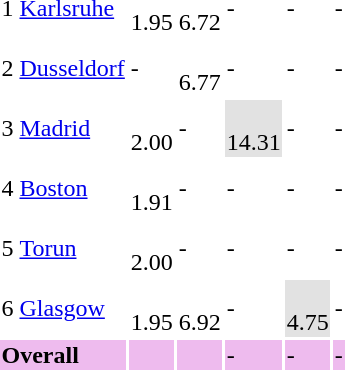<table>
<tr>
<td>1</td>
<td align=left><a href='#'>Karlsruhe</a></td>
<td> <br>1.95</td>
<td> <br>6.72</td>
<td> -</td>
<td> -</td>
<td> -</td>
</tr>
<tr>
<td>2</td>
<td align=left><a href='#'>Dusseldorf</a></td>
<td> -</td>
<td> <br>6.77</td>
<td> -</td>
<td> -</td>
<td> -</td>
</tr>
<tr>
<td>3</td>
<td align=left><a href='#'>Madrid</a></td>
<td> <br>2.00</td>
<td> -</td>
<td bgcolor=#e2e2e2> <br>14.31</td>
<td> -</td>
<td> -</td>
</tr>
<tr>
<td>4</td>
<td align=left><a href='#'>Boston</a></td>
<td> <br>1.91</td>
<td> -</td>
<td> -</td>
<td> -</td>
<td> -</td>
</tr>
<tr>
<td>5</td>
<td align=left><a href='#'>Torun</a></td>
<td> <br>2.00</td>
<td> -</td>
<td> -</td>
<td> -</td>
<td> -</td>
</tr>
<tr>
<td>6</td>
<td align=left><a href='#'>Glasgow</a></td>
<td>  <br>1.95</td>
<td>  <br>6.92</td>
<td> -</td>
<td bgcolor=#e2e2e2>  <br>4.75</td>
<td> -</td>
</tr>
<tr bgcolor=#eebbee>
<td colspan="2"><strong>Overall</strong></td>
<td> <strong></strong></td>
<td> <strong></strong></td>
<td> -</td>
<td> -</td>
<td> -</td>
</tr>
</table>
